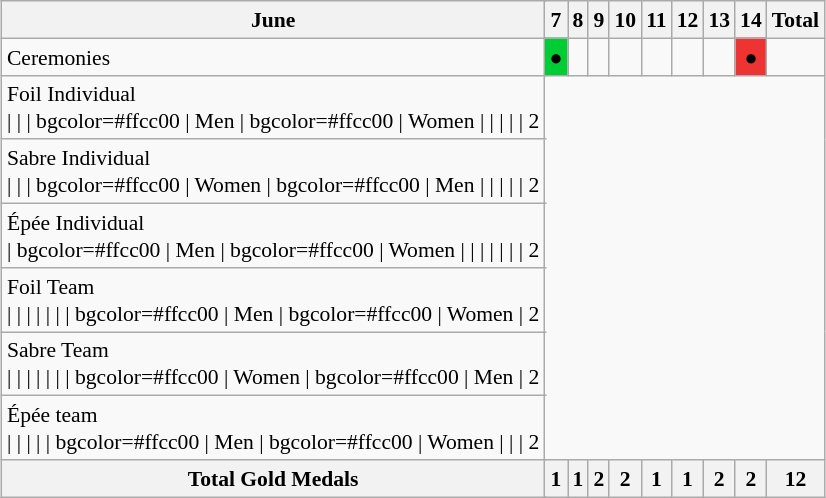<table class="wikitable" style="margin:0.5em auto; font-size:90%; line-height:1.25em;">
<tr>
<th colspan="2">June</th>
<th>7</th>
<th>8</th>
<th>9</th>
<th>10</th>
<th>11</th>
<th>12</th>
<th>13</th>
<th>14</th>
<th>Total</th>
</tr>
<tr>
<td colspan="2">Ceremonies</td>
<td bgcolor=#00cc33 align=center>●</td>
<td></td>
<td></td>
<td></td>
<td></td>
<td></td>
<td></td>
<td bgcolor=#ee3333 align=center>●</td>
<td></td>
</tr>
<tr align="center">
<td colspan="2" align="left">Foil Individual<br>|
|
| bgcolor=#ffcc00 | Men
| bgcolor=#ffcc00 | Women
| 
| 
| 
| 
| 2</td>
</tr>
<tr align="center">
<td colspan="2" align="left">Sabre Individual<br>| 
| 
| bgcolor=#ffcc00 | Women
| bgcolor=#ffcc00 | Men
| 
| 
| 
| 
| 2</td>
</tr>
<tr align="center">
<td colspan="2" align="left">Épée Individual<br>| bgcolor=#ffcc00 | Men
| bgcolor=#ffcc00 | Women
| 
| 
| 
| 
| 
| 
| 2</td>
</tr>
<tr align="center">
<td colspan="2" align="left">Foil Team<br>|
|
| 
| 
| 
| 
| bgcolor=#ffcc00 | Men
| bgcolor=#ffcc00 | Women
| 2</td>
</tr>
<tr align="center">
<td colspan="2" align="left">Sabre Team<br>|
|
| 
| 
| 
| 
| bgcolor=#ffcc00 | Women
| bgcolor=#ffcc00 | Men
| 2</td>
</tr>
<tr align="center">
<td colspan="2" align="left">Épée team<br>| 
| 
| 
| 
| bgcolor=#ffcc00 | Men
| bgcolor=#ffcc00 | Women
| 
| 
| 2</td>
</tr>
<tr>
<th colspan="2">Total Gold Medals</th>
<th>1</th>
<th>1</th>
<th>2</th>
<th>2</th>
<th>1</th>
<th>1</th>
<th>2</th>
<th>2</th>
<th>12</th>
</tr>
</table>
